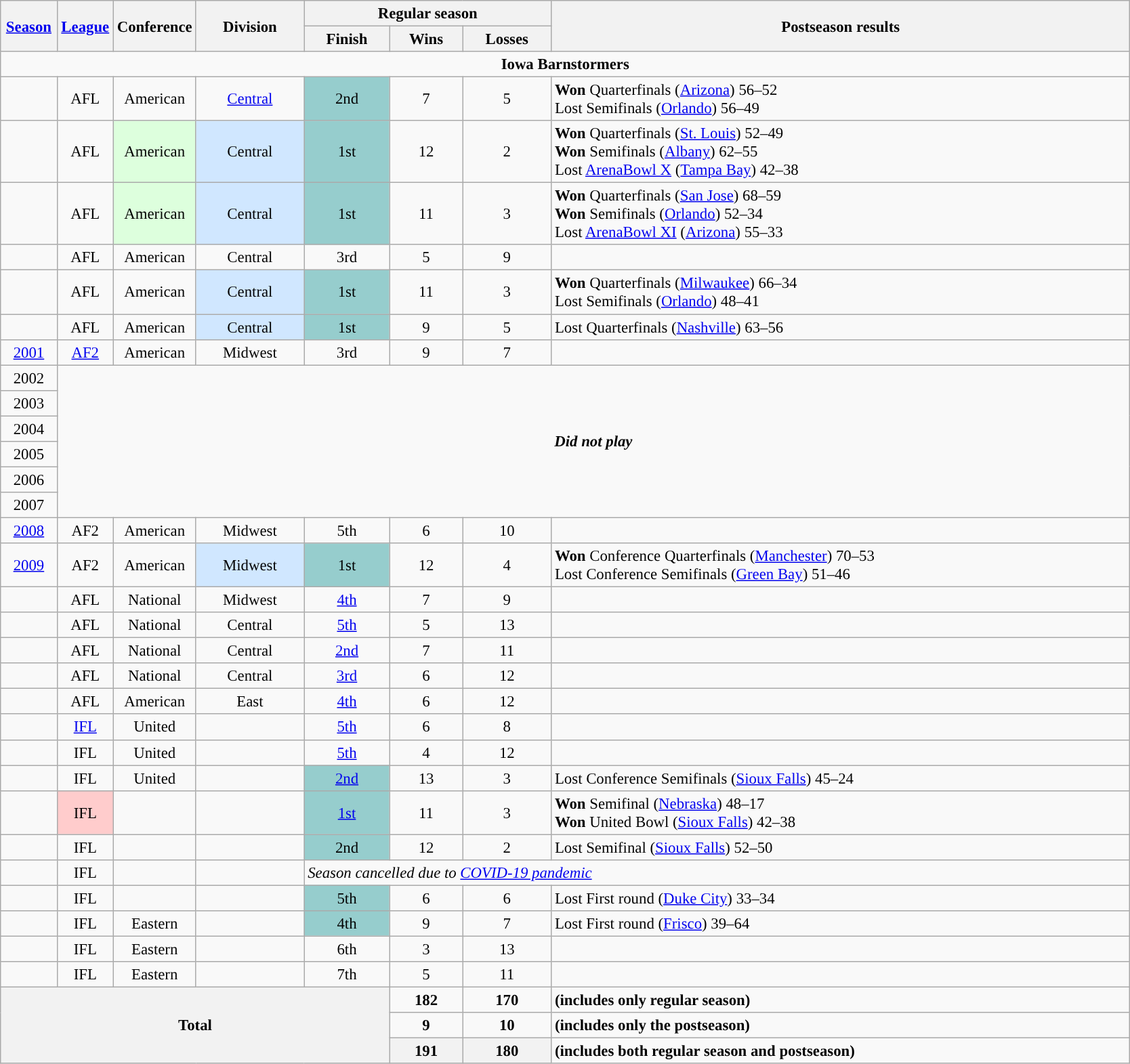<table class="wikitable" style="font-size: 95%; width:88%;">
<tr>
<th rowspan="2" style="width:5%;"><a href='#'>Season</a></th>
<th rowspan="2" style="width:5%;"><a href='#'>League</a></th>
<th rowspan="2" style="width:5%;">Conference</th>
<th rowspan="2">Division</th>
<th colspan="3">Regular season</th>
<th rowspan="2">Postseason results</th>
</tr>
<tr>
<th>Finish</th>
<th>Wins</th>
<th>Losses</th>
</tr>
<tr>
<td align="center" Colspan="9"><strong>Iowa Barnstormers</strong></td>
</tr>
<tr>
<td align="center"></td>
<td align="center">AFL</td>
<td align="center">American</td>
<td align="center"><a href='#'>Central</a></td>
<td align="center" bgcolor="#96CDCD">2nd</td>
<td align="center">7</td>
<td align="center">5</td>
<td><strong>Won</strong> Quarterfinals (<a href='#'>Arizona</a>) 56–52 <br> Lost Semifinals (<a href='#'>Orlando</a>) 56–49</td>
</tr>
<tr>
<td align="center"></td>
<td align="center">AFL</td>
<td align="center" bgcolor="#DDFFDD">American</td>
<td align="center" bgcolor="#D0E7FF">Central</td>
<td align="center" bgcolor="#96CDCD">1st</td>
<td align="center">12</td>
<td align="center">2</td>
<td><strong>Won</strong> Quarterfinals (<a href='#'>St. Louis</a>) 52–49 <br> <strong>Won</strong> Semifinals (<a href='#'>Albany</a>) 62–55 <br> Lost <a href='#'>ArenaBowl X</a> (<a href='#'>Tampa Bay</a>) 42–38</td>
</tr>
<tr>
<td align="center"></td>
<td align="center">AFL</td>
<td align="center" bgcolor="#DDFFDD">American</td>
<td align="center" bgcolor="#D0E7FF">Central</td>
<td align="center" bgcolor="#96CDCD">1st</td>
<td align="center">11</td>
<td align="center">3</td>
<td><strong>Won</strong> Quarterfinals (<a href='#'>San Jose</a>) 68–59 <br> <strong>Won</strong> Semifinals (<a href='#'>Orlando</a>) 52–34 <br> Lost <a href='#'>ArenaBowl XI</a> (<a href='#'>Arizona</a>) 55–33</td>
</tr>
<tr>
<td align="center"></td>
<td align="center">AFL</td>
<td align="center">American</td>
<td align="center">Central</td>
<td align="center">3rd</td>
<td align="center">5</td>
<td align="center">9</td>
<td></td>
</tr>
<tr>
<td align="center"></td>
<td align="center">AFL</td>
<td align="center">American</td>
<td align="center" bgcolor="#D0E7FF">Central</td>
<td align="center" bgcolor="#96CDCD">1st</td>
<td align="center">11</td>
<td align="center">3</td>
<td><strong>Won</strong> Quarterfinals (<a href='#'>Milwaukee</a>) 66–34 <br> Lost Semifinals (<a href='#'>Orlando</a>) 48–41</td>
</tr>
<tr>
<td align="center"></td>
<td align="center">AFL</td>
<td align="center">American</td>
<td align="center" bgcolor="#D0E7FF">Central</td>
<td align="center" bgcolor="#96CDCD">1st</td>
<td align="center">9</td>
<td align="center">5</td>
<td>Lost Quarterfinals (<a href='#'>Nashville</a>) 63–56</td>
</tr>
<tr>
<td align="center"><a href='#'>2001</a></td>
<td align="center"><a href='#'>AF2</a></td>
<td align="center">American</td>
<td align="center">Midwest</td>
<td align="center">3rd</td>
<td align="center">9</td>
<td align="center">7</td>
<td></td>
</tr>
<tr>
<td align="center">2002</td>
<td colspan="7" rowspan="6" align="center"><strong><em>Did not play</em></strong></td>
</tr>
<tr>
<td align="center">2003</td>
</tr>
<tr>
<td align="center">2004</td>
</tr>
<tr>
<td align="center">2005</td>
</tr>
<tr>
<td align="center">2006</td>
</tr>
<tr>
<td align="center">2007</td>
</tr>
<tr>
<td align="center"><a href='#'>2008</a></td>
<td align="center">AF2</td>
<td align="center">American</td>
<td align="center">Midwest</td>
<td align="center">5th</td>
<td align="center">6</td>
<td align="center">10</td>
<td></td>
</tr>
<tr>
<td align="center"><a href='#'>2009</a></td>
<td align="center">AF2</td>
<td align="center">American</td>
<td align="center" bgcolor="#D0E7FF">Midwest</td>
<td align="center" bgcolor="#96CDCD">1st</td>
<td align="center">12</td>
<td align="center">4</td>
<td><strong>Won</strong> Conference Quarterfinals (<a href='#'>Manchester</a>) 70–53 <br> Lost Conference Semifinals (<a href='#'>Green Bay</a>) 51–46</td>
</tr>
<tr>
<td align="center"></td>
<td align="center">AFL</td>
<td align="center">National</td>
<td align="center">Midwest</td>
<td align="center"><a href='#'>4th</a></td>
<td align="center">7</td>
<td align="center">9</td>
<td></td>
</tr>
<tr>
<td align="center"></td>
<td align="center">AFL</td>
<td align="center">National</td>
<td align="center">Central</td>
<td align="center"><a href='#'>5th</a></td>
<td align="center">5</td>
<td align="center">13</td>
<td></td>
</tr>
<tr>
<td align="center"></td>
<td align="center">AFL</td>
<td align="center">National</td>
<td align="center">Central</td>
<td align="center"><a href='#'>2nd</a></td>
<td align="center">7</td>
<td align="center">11</td>
<td></td>
</tr>
<tr>
<td align="center"></td>
<td align="center">AFL</td>
<td align="center">National</td>
<td align="center">Central</td>
<td align="center"><a href='#'>3rd</a></td>
<td align="center">6</td>
<td align="center">12</td>
<td></td>
</tr>
<tr>
<td align="center"></td>
<td align="center">AFL</td>
<td align="center">American</td>
<td align="center">East</td>
<td align="center"><a href='#'>4th</a></td>
<td align="center">6</td>
<td align="center">12</td>
<td></td>
</tr>
<tr>
<td align="center"></td>
<td align="center"><a href='#'>IFL</a></td>
<td align="center">United</td>
<td align="center"></td>
<td align="center"><a href='#'>5th</a></td>
<td align="center">6</td>
<td align="center">8</td>
<td></td>
</tr>
<tr>
<td align="center"></td>
<td align="center">IFL</td>
<td align="center">United</td>
<td align="center"></td>
<td align="center"><a href='#'>5th</a></td>
<td align="center">4</td>
<td align="center">12</td>
<td></td>
</tr>
<tr>
<td align="center"></td>
<td align="center">IFL</td>
<td align="center">United</td>
<td align="center"></td>
<td align="center" bgcolor="#96CDCD"><a href='#'>2nd</a></td>
<td align="center">13</td>
<td align="center">3</td>
<td>Lost Conference Semifinals (<a href='#'>Sioux Falls</a>) 45–24</td>
</tr>
<tr>
<td align="center"></td>
<td bgcolor="#FFCCCC"align="center">IFL</td>
<td align="center"></td>
<td align="center"></td>
<td align="center" bgcolor="#96CDCD"><a href='#'>1st</a></td>
<td align="center">11</td>
<td align="center">3</td>
<td><strong>Won</strong> Semifinal (<a href='#'>Nebraska</a>) 48–17<br><strong>Won</strong> United Bowl (<a href='#'>Sioux Falls</a>) 42–38</td>
</tr>
<tr>
<td align="center"></td>
<td align="center">IFL</td>
<td align="center"></td>
<td align="center"></td>
<td align="center" bgcolor="#96CDCD">2nd</td>
<td align="center">12</td>
<td align="center">2</td>
<td>Lost Semifinal (<a href='#'>Sioux Falls</a>) 52–50</td>
</tr>
<tr align=center>
<td></td>
<td>IFL</td>
<td></td>
<td></td>
<td colspan=4; align=left><em>Season cancelled due to <a href='#'>COVID-19 pandemic</a></em></td>
</tr>
<tr align=center>
<td></td>
<td>IFL</td>
<td></td>
<td></td>
<td bgcolor="#96CDCD">5th</td>
<td>6</td>
<td>6</td>
<td align=left>Lost First round (<a href='#'>Duke City</a>) 33–34</td>
</tr>
<tr align=center>
<td></td>
<td>IFL</td>
<td>Eastern</td>
<td></td>
<td bgcolor="#96CDCD">4th</td>
<td>9</td>
<td>7</td>
<td align=left>Lost First round (<a href='#'>Frisco</a>) 39–64</td>
</tr>
<tr align=center>
<td></td>
<td>IFL</td>
<td>Eastern</td>
<td></td>
<td>6th</td>
<td>3</td>
<td>13</td>
<td align=left></td>
</tr>
<tr align=center>
<td></td>
<td>IFL</td>
<td>Eastern</td>
<td></td>
<td>7th</td>
<td>5</td>
<td>11</td>
<td align=left></td>
</tr>
<tr>
<th align="center" rowSpan="3" colSpan="5">Total</th>
<td align="center"><strong>182</strong></td>
<td align="center"><strong>170</strong></td>
<td colSpan="2"><strong>(includes only regular season)</strong></td>
</tr>
<tr>
<td align="center"><strong>9</strong></td>
<td align="center"><strong>10</strong></td>
<td colSpan="2"><strong>(includes only the postseason)</strong></td>
</tr>
<tr>
<th align="center">191</th>
<th align="center">180</th>
<td colSpan="2"><strong>(includes both regular season and postseason)</strong></td>
</tr>
</table>
